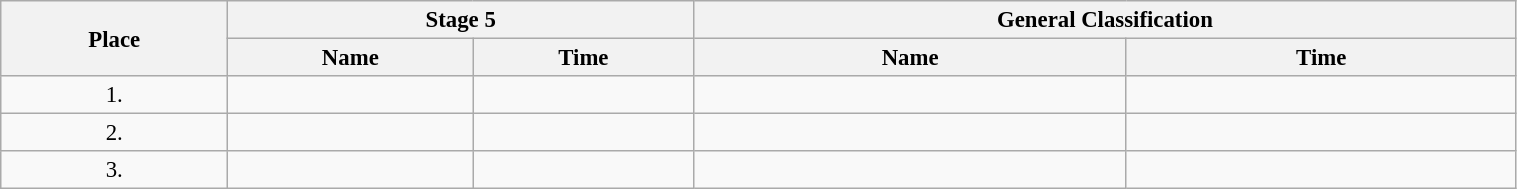<table class="wikitable"  style="font-size:95%; width:80%;">
<tr>
<th rowspan="2">Place</th>
<th colspan="2">Stage 5</th>
<th colspan="2">General Classification</th>
</tr>
<tr>
<th>Name</th>
<th>Time</th>
<th>Name</th>
<th>Time</th>
</tr>
<tr>
<td style="text-align:center;">1.</td>
<td></td>
<td></td>
<td></td>
<td></td>
</tr>
<tr>
<td style="text-align:center;">2.</td>
<td></td>
<td></td>
<td></td>
<td></td>
</tr>
<tr>
<td style="text-align:center;">3.</td>
<td></td>
<td></td>
<td></td>
<td></td>
</tr>
</table>
